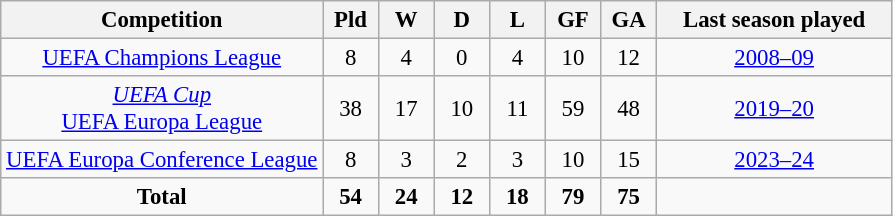<table class="wikitable" style="font-size:95%; text-align: center;">
<tr>
<th>Competition</th>
<th width="30">Pld</th>
<th width="30">W</th>
<th width="30">D</th>
<th width="30">L</th>
<th width="30">GF</th>
<th width="30">GA</th>
<th width="150">Last season played</th>
</tr>
<tr>
<td><a href='#'>UEFA Champions League</a></td>
<td>8</td>
<td>4</td>
<td>0</td>
<td>4</td>
<td>10</td>
<td>12</td>
<td><a href='#'>2008–09</a></td>
</tr>
<tr>
<td><a href='#'><em>UEFA Cup</em> <br> UEFA Europa League</a></td>
<td>38</td>
<td>17</td>
<td>10</td>
<td>11</td>
<td>59</td>
<td>48</td>
<td><a href='#'>2019–20</a></td>
</tr>
<tr>
<td><a href='#'>UEFA Europa Conference League</a></td>
<td>8</td>
<td>3</td>
<td>2</td>
<td>3</td>
<td>10</td>
<td>15</td>
<td><a href='#'>2023–24</a></td>
</tr>
<tr>
<td><strong>Total</strong></td>
<td><strong>54</strong></td>
<td><strong>24</strong></td>
<td><strong>12</strong></td>
<td><strong>18</strong></td>
<td><strong>79</strong></td>
<td><strong>75</strong></td>
<td></td>
</tr>
</table>
